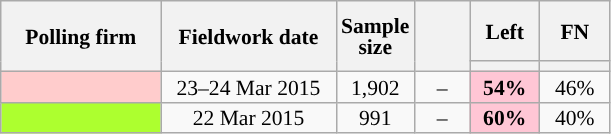<table class="wikitable sortable" style="text-align:center;font-size:90%;line-height:14px;">
<tr style="height:40px;">
<th style="width:100px;" rowspan="2">Polling firm</th>
<th style="width:110px;" rowspan="2">Fieldwork date</th>
<th style="width:35px;" rowspan="2">Sample<br>size</th>
<th style="width:30px;" rowspan="2"></th>
<th class="unsortable" style="width:40px;">Left</th>
<th class="unsortable" style="width:40px;">FN</th>
</tr>
<tr>
<th style="background:"></th>
<th style="background:"></th>
</tr>
<tr>
<td style="background:#FFCCCC;"></td>
<td data-sort-value="2015-03-24">23–24 Mar 2015</td>
<td>1,902</td>
<td>–</td>
<td style="background:#FFC6D5;"><strong>54%</strong></td>
<td>46%</td>
</tr>
<tr>
<td style="background:GreenYellow;"></td>
<td data-sort-value="2015-03-22">22 Mar 2015</td>
<td>991</td>
<td>–</td>
<td style="background:#FFC6D5;"><strong>60%</strong></td>
<td>40%</td>
</tr>
</table>
